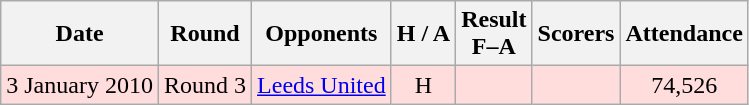<table class="wikitable" style="text-align:center">
<tr>
<th>Date</th>
<th>Round</th>
<th>Opponents</th>
<th>H / A</th>
<th>Result<br>F–A</th>
<th>Scorers</th>
<th>Attendance</th>
</tr>
<tr bgcolor="#ffdddd">
<td>3 January 2010</td>
<td>Round 3</td>
<td><a href='#'>Leeds United</a></td>
<td>H</td>
<td></td>
<td></td>
<td>74,526</td>
</tr>
</table>
